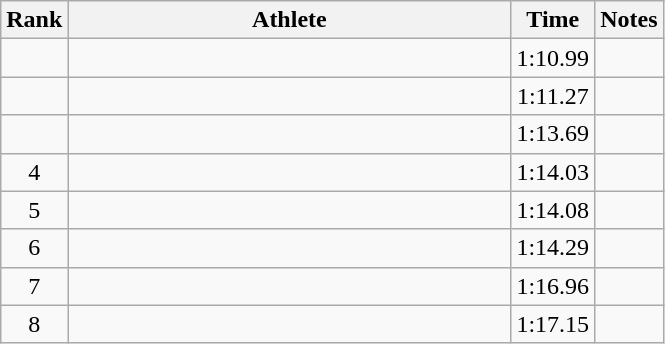<table class="wikitable" style="text-align:center">
<tr>
<th>Rank</th>
<th Style="width:18em">Athlete</th>
<th>Time</th>
<th>Notes</th>
</tr>
<tr>
<td></td>
<td style="text-align:left"></td>
<td>1:10.99</td>
<td></td>
</tr>
<tr>
<td></td>
<td style="text-align:left"></td>
<td>1:11.27</td>
<td></td>
</tr>
<tr>
<td></td>
<td style="text-align:left"></td>
<td>1:13.69</td>
<td></td>
</tr>
<tr>
<td>4</td>
<td style="text-align:left"></td>
<td>1:14.03</td>
<td></td>
</tr>
<tr>
<td>5</td>
<td style="text-align:left"></td>
<td>1:14.08</td>
<td></td>
</tr>
<tr>
<td>6</td>
<td style="text-align:left"></td>
<td>1:14.29</td>
<td></td>
</tr>
<tr>
<td>7</td>
<td style="text-align:left"></td>
<td>1:16.96</td>
<td></td>
</tr>
<tr>
<td>8</td>
<td style="text-align:left"></td>
<td>1:17.15</td>
<td></td>
</tr>
</table>
